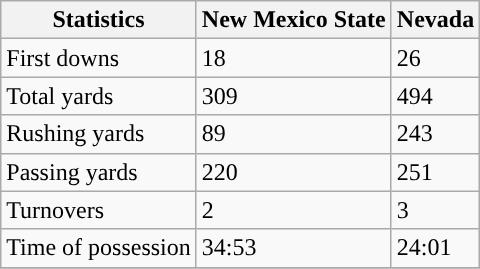<table class="wikitable">
<tr>
<th>Statistics</th>
<th>New Mexico State</th>
<th>Nevada</th>
</tr>
<tr>
<td>First downs</td>
<td>18</td>
<td>26</td>
</tr>
<tr>
<td>Total yards</td>
<td>309</td>
<td>494</td>
</tr>
<tr>
<td>Rushing yards</td>
<td>89</td>
<td>243</td>
</tr>
<tr>
<td>Passing yards</td>
<td>220</td>
<td>251</td>
</tr>
<tr>
<td>Turnovers</td>
<td>2</td>
<td>3</td>
</tr>
<tr>
<td>Time of possession</td>
<td>34:53</td>
<td>24:01</td>
</tr>
<tr>
</tr>
</table>
